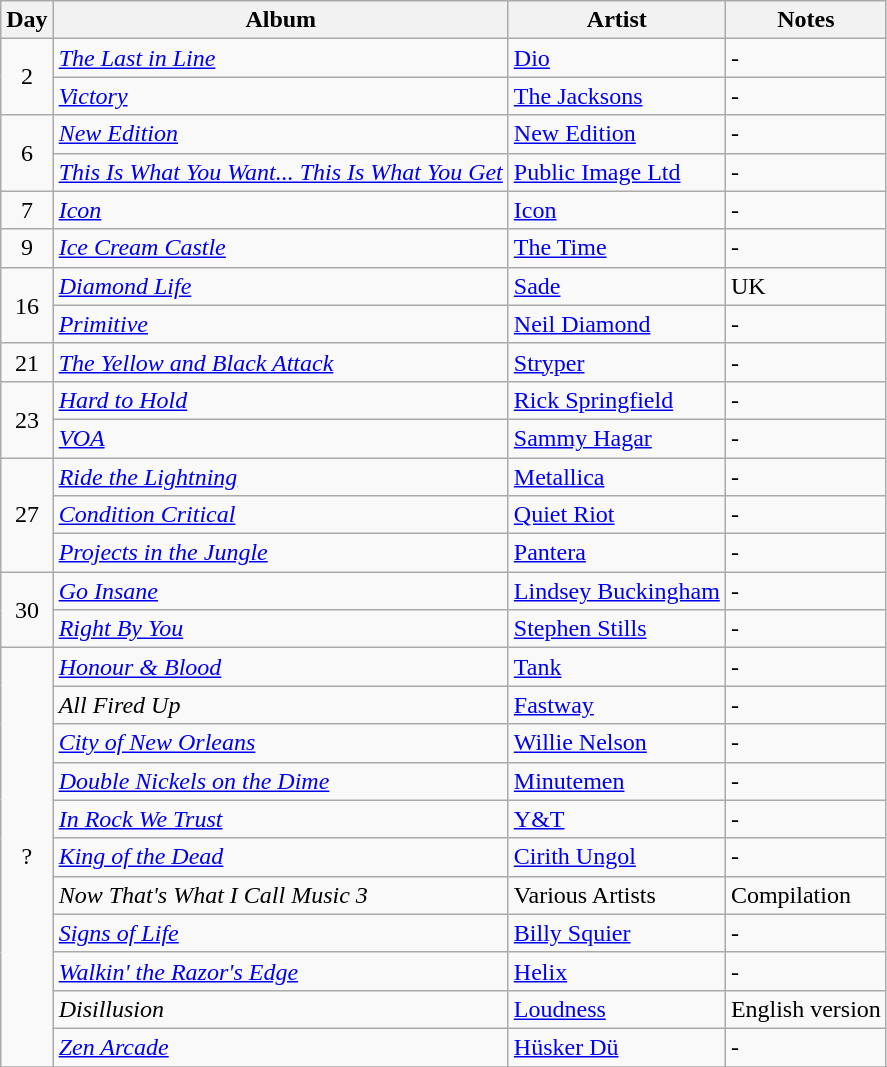<table class="wikitable">
<tr>
<th>Day</th>
<th>Album</th>
<th>Artist</th>
<th>Notes</th>
</tr>
<tr>
<td rowspan="2" align="center">2</td>
<td><em><a href='#'>The Last in Line</a></em></td>
<td><a href='#'>Dio</a></td>
<td>-</td>
</tr>
<tr>
<td><em><a href='#'>Victory</a></em></td>
<td><a href='#'>The Jacksons</a></td>
<td>-</td>
</tr>
<tr>
<td rowspan="2" align="center">6</td>
<td><em><a href='#'>New Edition</a></em></td>
<td><a href='#'>New Edition</a></td>
<td>-</td>
</tr>
<tr>
<td><em><a href='#'>This Is What You Want... This Is What You Get</a></em></td>
<td><a href='#'>Public Image Ltd</a></td>
<td>-</td>
</tr>
<tr>
<td rowspan="1" align="center">7</td>
<td><em><a href='#'>Icon</a></em></td>
<td><a href='#'>Icon</a></td>
<td>-</td>
</tr>
<tr>
<td rowspan="1" align="center">9</td>
<td><em><a href='#'>Ice Cream Castle</a></em></td>
<td><a href='#'>The Time</a></td>
<td>-</td>
</tr>
<tr>
<td rowspan="2" align="center">16</td>
<td><em><a href='#'>Diamond Life</a></em></td>
<td><a href='#'>Sade</a></td>
<td>UK</td>
</tr>
<tr>
<td><em><a href='#'>Primitive</a></em></td>
<td><a href='#'>Neil Diamond</a></td>
<td>-</td>
</tr>
<tr>
<td rowspan="1" align="center">21</td>
<td><em><a href='#'>The Yellow and Black Attack</a></em></td>
<td><a href='#'>Stryper</a></td>
<td>-</td>
</tr>
<tr>
<td rowspan="2" align="center">23</td>
<td><em><a href='#'>Hard to Hold</a></em></td>
<td><a href='#'>Rick Springfield</a></td>
<td>-</td>
</tr>
<tr>
<td><em><a href='#'>VOA</a></em></td>
<td><a href='#'>Sammy Hagar</a></td>
<td>-</td>
</tr>
<tr>
<td rowspan="3" align="center">27</td>
<td><em><a href='#'>Ride the Lightning</a></em></td>
<td><a href='#'>Metallica</a></td>
<td>-</td>
</tr>
<tr>
<td><em><a href='#'>Condition Critical</a></em></td>
<td><a href='#'>Quiet Riot</a></td>
<td>-</td>
</tr>
<tr>
<td><em><a href='#'>Projects in the Jungle</a></em></td>
<td><a href='#'>Pantera</a></td>
<td>-</td>
</tr>
<tr>
<td rowspan="2" align="center">30</td>
<td><em><a href='#'>Go Insane</a></em></td>
<td><a href='#'>Lindsey Buckingham</a></td>
<td>-</td>
</tr>
<tr>
<td><em><a href='#'>Right By You</a></em></td>
<td><a href='#'>Stephen Stills</a></td>
<td>-</td>
</tr>
<tr>
<td rowspan="11" align="center">?</td>
<td><em><a href='#'>Honour & Blood</a></em></td>
<td><a href='#'>Tank</a></td>
<td>-</td>
</tr>
<tr>
<td><em>All Fired Up</em></td>
<td><a href='#'>Fastway</a></td>
<td>-</td>
</tr>
<tr>
<td><em><a href='#'>City of New Orleans</a></em></td>
<td><a href='#'>Willie Nelson</a></td>
<td>-</td>
</tr>
<tr>
<td><em><a href='#'>Double Nickels on the Dime</a></em></td>
<td><a href='#'>Minutemen</a></td>
<td>-</td>
</tr>
<tr>
<td><em><a href='#'>In Rock We Trust</a></em></td>
<td><a href='#'>Y&T</a></td>
<td>-</td>
</tr>
<tr>
<td><em><a href='#'>King of the Dead</a></em></td>
<td><a href='#'>Cirith Ungol</a></td>
<td>-</td>
</tr>
<tr>
<td><em>Now That's What I Call Music 3</em></td>
<td>Various Artists</td>
<td>Compilation</td>
</tr>
<tr>
<td><em><a href='#'>Signs of Life</a></em></td>
<td><a href='#'>Billy Squier</a></td>
<td>-</td>
</tr>
<tr>
<td><em><a href='#'>Walkin' the Razor's Edge</a></em></td>
<td><a href='#'>Helix</a></td>
<td>-</td>
</tr>
<tr>
<td><em>Disillusion</em></td>
<td><a href='#'>Loudness</a></td>
<td>English version</td>
</tr>
<tr>
<td><em><a href='#'>Zen Arcade</a></em></td>
<td><a href='#'>Hüsker Dü</a></td>
<td>-</td>
</tr>
<tr>
</tr>
</table>
